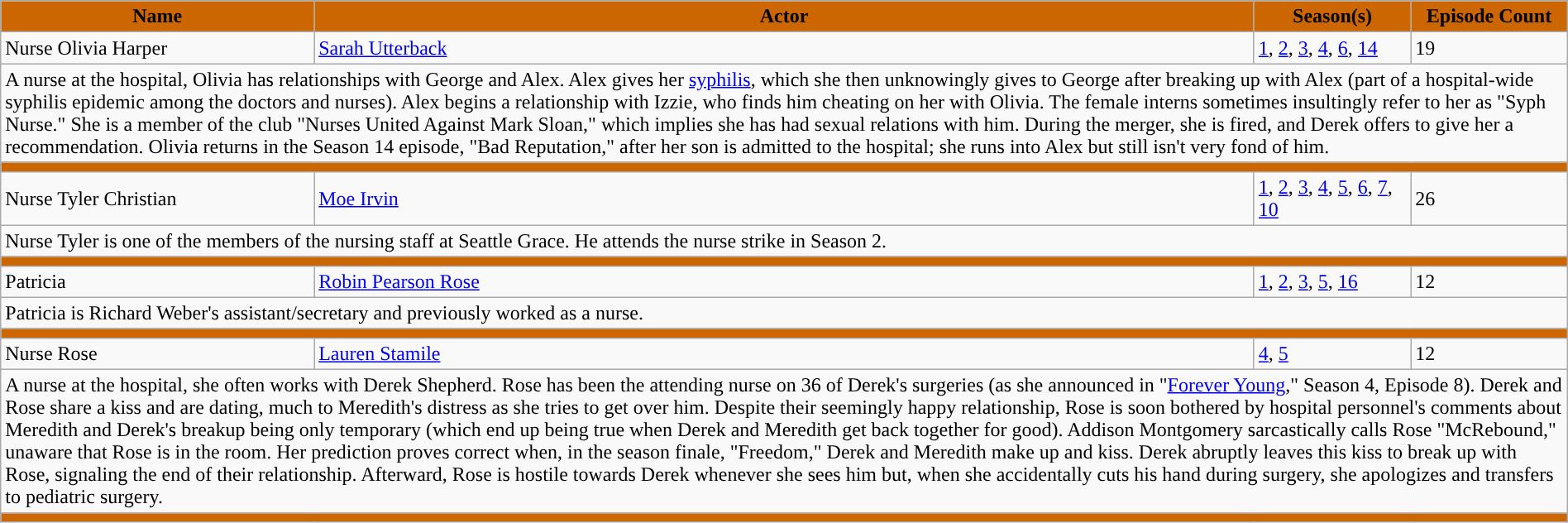<table class="wikitable" style="width:100%; margin-right:auto;">
<tr>
<th style="background-color:#CC6600; width:20%">Name</th>
<th style="background-color:#CC6600; width:60%">Actor</th>
<th style="background-color:#CC6600; width:10%">Season(s)</th>
<th style="background-color:#CC6600; width:10%">Episode Count</th>
</tr>
<tr>
<td>Nurse Olivia Harper</td>
<td><a href='#'>Sarah Utterback</a></td>
<td><a href='#'>1</a>, <a href='#'>2</a>, <a href='#'>3</a>, <a href='#'>4</a>, <a href='#'>6</a>, <a href='#'>14</a></td>
<td>19</td>
</tr>
<tr>
<td colspan="5">A nurse at the hospital, Olivia has relationships with George and Alex. Alex gives her <a href='#'>syphilis</a>, which she then unknowingly gives to George after breaking up with Alex (part of a hospital-wide syphilis epidemic among the doctors and nurses). Alex begins a relationship with Izzie, who finds him cheating on her with Olivia. The female interns sometimes insultingly refer to her as "Syph Nurse." She is a member of the club "Nurses United Against Mark Sloan," which implies she has had sexual relations with him. During the merger, she is fired, and Derek offers to give her a recommendation. Olivia returns in the Season 14 episode, "Bad Reputation," after her son is admitted to the hospital; she runs into Alex but still isn't very fond of him.</td>
</tr>
<tr>
<td colspan="5" bgcolor="#CC6600"></td>
</tr>
<tr>
<td>Nurse Tyler Christian</td>
<td><a href='#'>Moe Irvin</a></td>
<td><a href='#'>1</a>, <a href='#'>2</a>, <a href='#'>3</a>, <a href='#'>4</a>, <a href='#'>5</a>, <a href='#'>6</a>, <a href='#'>7</a>, <a href='#'>10</a></td>
<td>26</td>
</tr>
<tr>
<td colspan="5">Nurse Tyler is one of the members of the nursing staff at Seattle Grace. He attends the nurse strike in Season 2.</td>
</tr>
<tr>
<td colspan="5" bgcolor="#CC6600"></td>
</tr>
<tr>
<td>Patricia</td>
<td><a href='#'>Robin Pearson Rose</a></td>
<td><a href='#'>1</a>, <a href='#'>2</a>, <a href='#'>3</a>, <a href='#'>5</a>, <a href='#'>16</a></td>
<td>12</td>
</tr>
<tr>
<td colspan="5">Patricia is Richard Weber's assistant/secretary and previously worked as a nurse.</td>
</tr>
<tr>
<td colspan="5" bgcolor="#CC6600"></td>
</tr>
<tr>
<td>Nurse Rose</td>
<td><a href='#'>Lauren Stamile</a></td>
<td><a href='#'>4</a>, <a href='#'>5</a></td>
<td>12</td>
</tr>
<tr>
<td colspan="5">A nurse at the hospital, she often works with Derek Shepherd. Rose has been the attending nurse on 36 of Derek's surgeries (as she announced in "<a href='#'>Forever Young</a>," Season 4, Episode 8). Derek and Rose share a kiss and are dating, much to Meredith's distress as she tries to get over him. Despite their seemingly happy relationship, Rose is soon bothered by hospital personnel's comments about Meredith and Derek's breakup being only temporary (which end up being true when Derek and Meredith get back together for good). Addison Montgomery sarcastically calls Rose "McRebound," unaware that Rose is in the room. Her prediction proves correct when, in the season finale, "Freedom," Derek and Meredith make up and kiss. Derek abruptly leaves this kiss to break up with Rose, signaling the end of their relationship. Afterward, Rose is hostile towards Derek whenever she sees him but, when she accidentally cuts his hand during surgery, she apologizes and transfers to pediatric surgery.</td>
</tr>
<tr>
<td colspan="5" bgcolor="#CC6600"></td>
</tr>
</table>
